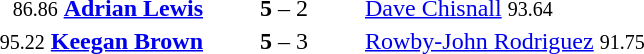<table style="text-align:center">
<tr>
<th width=223></th>
<th width=100></th>
<th width=223></th>
</tr>
<tr>
<td align=right><small><span>86.86</span></small> <strong><a href='#'>Adrian Lewis</a></strong> </td>
<td><strong>5</strong> – 2</td>
<td align=left> <a href='#'>Dave Chisnall</a> <small><span>93.64</span></small></td>
</tr>
<tr>
<td align=right><small><span>95.22</span></small> <strong><a href='#'>Keegan Brown</a></strong> </td>
<td><strong>5</strong> – 3</td>
<td align=left> <a href='#'>Rowby-John Rodriguez</a> <small><span>91.75</span></small></td>
</tr>
</table>
